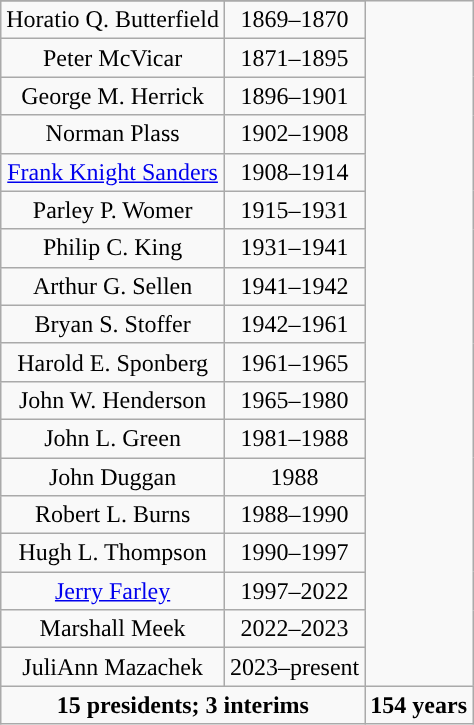<table class="wikitable" style="text-align:center">
<tr style="text-align:center;">
</tr>
<tr>
<td>Horatio Q. Butterfield</td>
<td>1869–1870</td>
</tr>
<tr>
<td>Peter McVicar</td>
<td>1871–1895</td>
</tr>
<tr>
<td>George M. Herrick</td>
<td>1896–1901</td>
</tr>
<tr>
<td>Norman Plass</td>
<td>1902–1908</td>
</tr>
<tr>
<td><a href='#'>Frank Knight Sanders</a></td>
<td>1908–1914</td>
</tr>
<tr>
<td>Parley P. Womer</td>
<td>1915–1931</td>
</tr>
<tr>
<td>Philip C. King</td>
<td>1931–1941</td>
</tr>
<tr>
<td>Arthur G. Sellen</td>
<td>1941–1942</td>
</tr>
<tr>
<td>Bryan S. Stoffer</td>
<td>1942–1961</td>
</tr>
<tr>
<td>Harold E. Sponberg</td>
<td>1961–1965</td>
</tr>
<tr>
<td>John W. Henderson</td>
<td>1965–1980</td>
</tr>
<tr>
<td>John L. Green</td>
<td>1981–1988</td>
</tr>
<tr>
<td>John Duggan</td>
<td>1988</td>
</tr>
<tr>
<td>Robert L. Burns</td>
<td>1988–1990</td>
</tr>
<tr>
<td>Hugh L. Thompson</td>
<td>1990–1997</td>
</tr>
<tr>
<td><a href='#'>Jerry Farley</a></td>
<td>1997–2022</td>
</tr>
<tr>
<td>Marshall Meek</td>
<td>2022–2023</td>
</tr>
<tr>
<td>JuliAnn Mazachek</td>
<td>2023–present</td>
</tr>
<tr style="text-align:center; ">
<td colspan="2"><strong>15 presidents; 3 interims</strong></td>
<td><strong>154 years</strong></td>
</tr>
</table>
